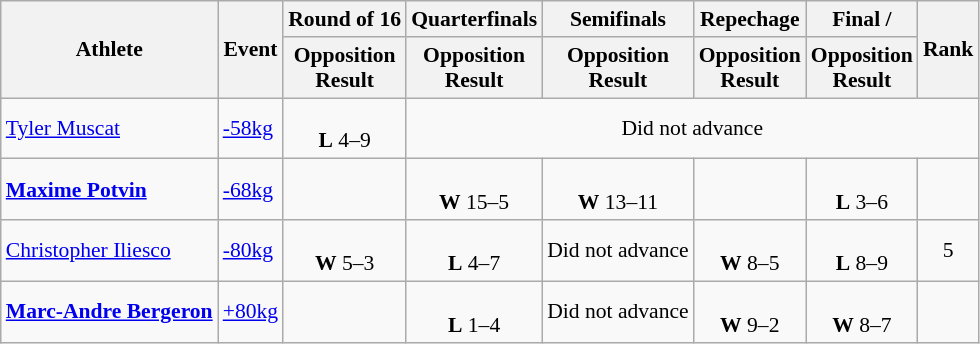<table class="wikitable" style="font-size:90%">
<tr>
<th rowspan=2>Athlete</th>
<th rowspan=2>Event</th>
<th>Round of 16</th>
<th>Quarterfinals</th>
<th>Semifinals</th>
<th>Repechage</th>
<th>Final / </th>
<th rowspan=2>Rank</th>
</tr>
<tr>
<th>Opposition<br>Result</th>
<th>Opposition<br>Result</th>
<th>Opposition<br>Result</th>
<th>Opposition<br>Result</th>
<th>Opposition<br>Result</th>
</tr>
<tr align=center>
<td align=left><a href='#'>Tyler Muscat</a></td>
<td align=left><a href='#'>-58kg</a></td>
<td><br><strong>L</strong> 4–9</td>
<td colspan=5>Did not advance</td>
</tr>
<tr align=center>
<td align=left><strong><a href='#'>Maxime Potvin</a></strong></td>
<td align=left><a href='#'>-68kg</a></td>
<td></td>
<td><br><strong>W</strong> 15–5</td>
<td><br><strong>W</strong> 13–11</td>
<td></td>
<td><br><strong>L</strong> 3–6</td>
<td></td>
</tr>
<tr align=center>
<td align=left><a href='#'>Christopher Iliesco</a></td>
<td align=left><a href='#'>-80kg</a></td>
<td><br><strong>W</strong> 5–3</td>
<td><br><strong>L</strong> 4–7</td>
<td>Did not advance</td>
<td><br><strong>W</strong> 8–5</td>
<td><br><strong>L</strong> 8–9</td>
<td>5</td>
</tr>
<tr align=center>
<td align=left><strong><a href='#'>Marc-Andre Bergeron</a></strong></td>
<td align=left><a href='#'>+80kg</a></td>
<td></td>
<td><br><strong>L</strong> 1–4</td>
<td>Did not advance</td>
<td><br><strong>W</strong> 9–2</td>
<td><br><strong>W</strong> 8–7</td>
<td></td>
</tr>
</table>
